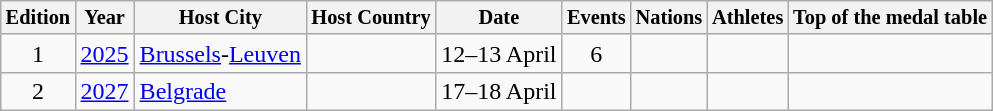<table class="wikitable sortable" style="text-align:left; font-size:100%">
<tr style = font-size:85%>
<th>Edition</th>
<th>Year</th>
<th>Host City</th>
<th>Host Country</th>
<th>Date</th>
<th>Events</th>
<th>Nations</th>
<th>Athletes</th>
<th>Top of the medal table</th>
</tr>
<tr>
<td style = text-align:center>1</td>
<td align=center><a href='#'>2025</a></td>
<td><a href='#'>Brussels</a>-<a href='#'>Leuven</a></td>
<td></td>
<td>12–13 April</td>
<td style = text-align:center>6</td>
<td style = text-align:center></td>
<td style = text-align:center></td>
<td></td>
</tr>
<tr>
<td style = text-align:center>2</td>
<td align=center><a href='#'>2027</a></td>
<td><a href='#'>Belgrade</a></td>
<td></td>
<td>17–18 April</td>
<td style = text-align:center></td>
<td style = text-align:center></td>
<td style = text-align:center></td>
<td></td>
</tr>
</table>
